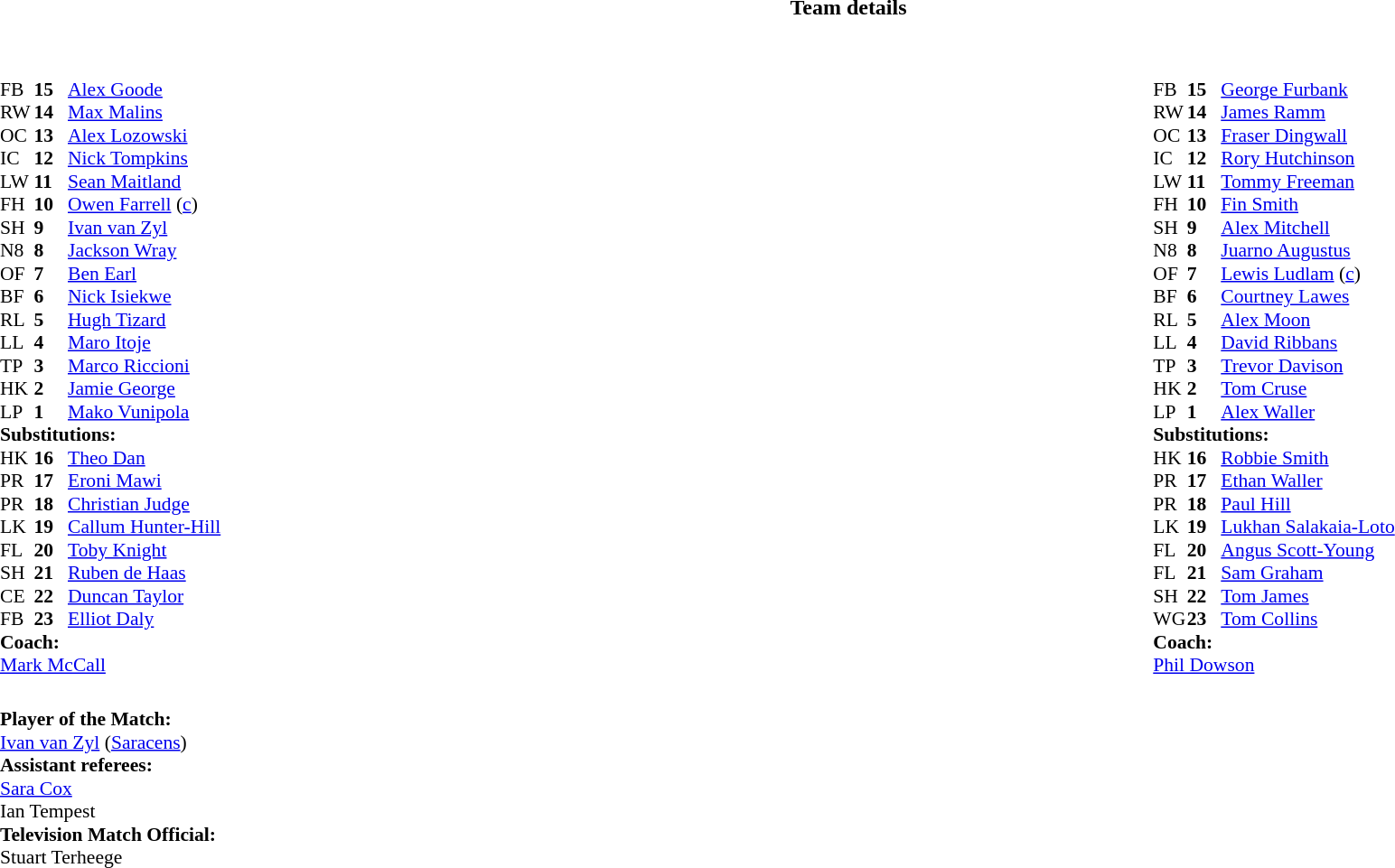<table border="0" style="width:100%;" class="collapsible collapsed">
<tr>
<th>Team details</th>
</tr>
<tr>
<td><br><table width="100%">
<tr>
<td valign="top" width="50%"><br><table style="font-size: 90%" cellspacing="0" cellpadding="0">
<tr>
<th width="25"></th>
<th width="25"></th>
</tr>
<tr>
<td>FB</td>
<td><strong>15</strong></td>
<td> <a href='#'>Alex Goode</a></td>
<td></td>
<td></td>
</tr>
<tr>
<td>RW</td>
<td><strong>14</strong></td>
<td> <a href='#'>Max Malins</a></td>
</tr>
<tr>
<td>OC</td>
<td><strong>13</strong></td>
<td> <a href='#'>Alex Lozowski</a></td>
</tr>
<tr>
<td>IC</td>
<td><strong>12</strong></td>
<td> <a href='#'>Nick Tompkins</a></td>
<td></td>
<td></td>
</tr>
<tr>
<td>LW</td>
<td><strong>11</strong></td>
<td> <a href='#'>Sean Maitland</a></td>
</tr>
<tr>
<td>FH</td>
<td><strong>10</strong></td>
<td> <a href='#'>Owen Farrell</a> (<a href='#'>c</a>)</td>
</tr>
<tr>
<td>SH</td>
<td><strong>9</strong></td>
<td> <a href='#'>Ivan van Zyl</a></td>
<td></td>
<td></td>
</tr>
<tr>
<td>N8</td>
<td><strong>8</strong></td>
<td> <a href='#'>Jackson Wray</a></td>
</tr>
<tr>
<td>OF</td>
<td><strong>7</strong></td>
<td> <a href='#'>Ben Earl</a></td>
</tr>
<tr>
<td>BF</td>
<td><strong>6</strong></td>
<td> <a href='#'>Nick Isiekwe</a></td>
<td></td>
<td></td>
</tr>
<tr>
<td>RL</td>
<td><strong>5</strong></td>
<td> <a href='#'>Hugh Tizard</a></td>
<td></td>
<td></td>
</tr>
<tr>
<td>LL</td>
<td><strong>4</strong></td>
<td> <a href='#'>Maro Itoje</a></td>
<td></td>
</tr>
<tr>
<td>TP</td>
<td><strong>3</strong></td>
<td> <a href='#'>Marco Riccioni</a></td>
<td></td>
<td></td>
</tr>
<tr>
<td>HK</td>
<td><strong>2</strong></td>
<td> <a href='#'>Jamie George</a></td>
<td></td>
<td></td>
</tr>
<tr>
<td>LP</td>
<td><strong>1</strong></td>
<td> <a href='#'>Mako Vunipola</a></td>
<td></td>
<td></td>
</tr>
<tr>
<td colspan=3><strong>Substitutions:</strong></td>
</tr>
<tr>
<td>HK</td>
<td><strong>16</strong></td>
<td> <a href='#'>Theo Dan</a></td>
<td></td>
<td></td>
</tr>
<tr>
<td>PR</td>
<td><strong>17</strong></td>
<td> <a href='#'>Eroni Mawi</a></td>
<td></td>
<td></td>
</tr>
<tr>
<td>PR</td>
<td><strong>18</strong></td>
<td> <a href='#'>Christian Judge</a></td>
<td></td>
<td></td>
</tr>
<tr>
<td>LK</td>
<td><strong>19</strong></td>
<td> <a href='#'>Callum Hunter-Hill</a></td>
<td></td>
<td></td>
</tr>
<tr>
<td>FL</td>
<td><strong>20</strong></td>
<td> <a href='#'>Toby Knight</a></td>
<td></td>
<td></td>
</tr>
<tr>
<td>SH</td>
<td><strong>21</strong></td>
<td> <a href='#'>Ruben de Haas</a></td>
<td></td>
<td></td>
</tr>
<tr>
<td>CE</td>
<td><strong>22</strong></td>
<td> <a href='#'>Duncan Taylor</a></td>
<td></td>
<td></td>
</tr>
<tr>
<td>FB</td>
<td><strong>23</strong></td>
<td> <a href='#'>Elliot Daly</a></td>
<td></td>
<td></td>
</tr>
<tr>
<td colspan=3><strong>Coach:</strong></td>
</tr>
<tr>
<td colspan="4"> <a href='#'>Mark McCall</a></td>
</tr>
<tr>
</tr>
</table>
</td>
<td style="vertical-align:top; width:50%"><br><table style="font-size: 90%" cellspacing="0" cellpadding="0"  align="center">
<tr>
<th width="25"></th>
<th width="25"></th>
</tr>
<tr>
<td>FB</td>
<td><strong>15</strong></td>
<td> <a href='#'>George Furbank</a></td>
</tr>
<tr>
<td>RW</td>
<td><strong>14</strong></td>
<td> <a href='#'>James Ramm</a></td>
</tr>
<tr>
<td>OC</td>
<td><strong>13</strong></td>
<td> <a href='#'>Fraser Dingwall</a></td>
<td></td>
<td></td>
<td></td>
</tr>
<tr>
<td>IC</td>
<td><strong>12</strong></td>
<td> <a href='#'>Rory Hutchinson</a></td>
</tr>
<tr>
<td>LW</td>
<td><strong>11</strong></td>
<td> <a href='#'>Tommy Freeman</a></td>
</tr>
<tr>
<td>FH</td>
<td><strong>10</strong></td>
<td> <a href='#'>Fin Smith</a></td>
</tr>
<tr>
<td>SH</td>
<td><strong>9</strong></td>
<td> <a href='#'>Alex Mitchell</a></td>
<td></td>
<td></td>
</tr>
<tr>
<td>N8</td>
<td><strong>8</strong></td>
<td> <a href='#'>Juarno Augustus</a></td>
<td></td>
<td></td>
</tr>
<tr>
<td>OF</td>
<td><strong>7</strong></td>
<td> <a href='#'>Lewis Ludlam</a> (<a href='#'>c</a>)</td>
</tr>
<tr>
<td>BF</td>
<td><strong>6</strong></td>
<td> <a href='#'>Courtney Lawes</a></td>
<td></td>
<td></td>
</tr>
<tr>
<td>RL</td>
<td><strong>5</strong></td>
<td> <a href='#'>Alex Moon</a></td>
<td></td>
<td></td>
</tr>
<tr>
<td>LL</td>
<td><strong>4</strong></td>
<td> <a href='#'>David Ribbans</a></td>
</tr>
<tr>
<td>TP</td>
<td><strong>3</strong></td>
<td> <a href='#'>Trevor Davison</a></td>
<td></td>
<td></td>
</tr>
<tr>
<td>HK</td>
<td><strong>2</strong></td>
<td> <a href='#'>Tom Cruse</a></td>
<td></td>
<td></td>
</tr>
<tr>
<td>LP</td>
<td><strong>1</strong></td>
<td> <a href='#'>Alex Waller</a></td>
<td></td>
<td></td>
</tr>
<tr>
<td colspan=3><strong>Substitutions:</strong></td>
</tr>
<tr>
<td>HK</td>
<td><strong>16</strong></td>
<td> <a href='#'>Robbie Smith</a></td>
<td></td>
<td></td>
</tr>
<tr>
<td>PR</td>
<td><strong>17</strong></td>
<td> <a href='#'>Ethan Waller</a></td>
<td></td>
<td></td>
</tr>
<tr>
<td>PR</td>
<td><strong>18</strong></td>
<td> <a href='#'>Paul Hill</a></td>
<td></td>
<td></td>
</tr>
<tr>
<td>LK</td>
<td><strong>19</strong></td>
<td> <a href='#'>Lukhan Salakaia-Loto</a></td>
<td></td>
<td></td>
</tr>
<tr>
<td>FL</td>
<td><strong>20</strong></td>
<td> <a href='#'>Angus Scott-Young</a></td>
<td></td>
<td></td>
</tr>
<tr>
<td>FL</td>
<td><strong>21</strong></td>
<td> <a href='#'>Sam Graham</a></td>
<td></td>
<td></td>
</tr>
<tr>
<td>SH</td>
<td><strong>22</strong></td>
<td> <a href='#'>Tom James</a></td>
<td></td>
<td></td>
</tr>
<tr>
<td>WG</td>
<td><strong>23</strong></td>
<td> <a href='#'>Tom Collins</a></td>
<td></td>
<td></td>
<td></td>
</tr>
<tr>
<td colspan=3><strong>Coach:</strong></td>
</tr>
<tr>
<td colspan="4"> <a href='#'>Phil Dowson</a></td>
</tr>
</table>
</td>
</tr>
</table>
<table width=100% style="font-size: 90%">
<tr>
<td><br><strong>Player of the Match:</strong>
<br> <a href='#'>Ivan van Zyl</a> (<a href='#'>Saracens</a>)
<br><strong>Assistant referees:</strong>
<br><a href='#'>Sara Cox</a>
<br>Ian Tempest
<br><strong>Television Match Official:</strong>
<br>Stuart Terheege</td>
</tr>
</table>
</td>
</tr>
</table>
